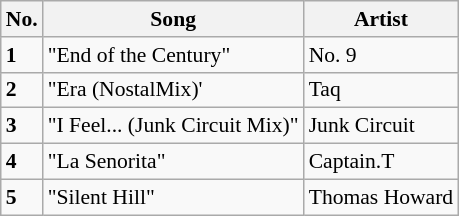<table class="wikitable sortable" style="font-size:90%;">
<tr>
<th>No.</th>
<th>Song</th>
<th>Artist</th>
</tr>
<tr>
<td><strong>1</strong></td>
<td>"End of the Century"</td>
<td>No. 9</td>
</tr>
<tr>
<td><strong>2</strong></td>
<td>"Era (NostalMix)'</td>
<td>Taq</td>
</tr>
<tr>
<td><strong>3</strong></td>
<td>"I Feel... (Junk Circuit Mix)"</td>
<td>Junk Circuit</td>
</tr>
<tr>
<td><strong>4</strong></td>
<td>"La Senorita"</td>
<td>Captain.T</td>
</tr>
<tr>
<td><strong>5</strong></td>
<td>"Silent Hill"</td>
<td>Thomas Howard</td>
</tr>
</table>
